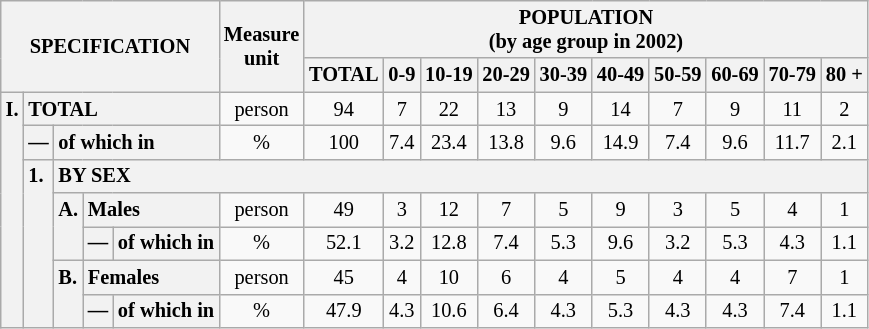<table class="wikitable" style="font-size:85%; text-align:center">
<tr>
<th rowspan="2" colspan="5">SPECIFICATION</th>
<th rowspan="2">Measure<br> unit</th>
<th colspan="10" rowspan="1">POPULATION<br> (by age group in 2002)</th>
</tr>
<tr>
<th>TOTAL</th>
<th>0-9</th>
<th>10-19</th>
<th>20-29</th>
<th>30-39</th>
<th>40-49</th>
<th>50-59</th>
<th>60-69</th>
<th>70-79</th>
<th>80 +</th>
</tr>
<tr>
<th style="text-align:left" valign="top" rowspan="7">I.</th>
<th style="text-align:left" colspan="4">TOTAL</th>
<td>person</td>
<td>94</td>
<td>7</td>
<td>22</td>
<td>13</td>
<td>9</td>
<td>14</td>
<td>7</td>
<td>9</td>
<td>11</td>
<td>2</td>
</tr>
<tr>
<th style="text-align:left" valign="top">—</th>
<th style="text-align:left" colspan="3">of which in</th>
<td>%</td>
<td>100</td>
<td>7.4</td>
<td>23.4</td>
<td>13.8</td>
<td>9.6</td>
<td>14.9</td>
<td>7.4</td>
<td>9.6</td>
<td>11.7</td>
<td>2.1</td>
</tr>
<tr>
<th style="text-align:left" valign="top" rowspan="5">1.</th>
<th style="text-align:left" colspan="14">BY SEX</th>
</tr>
<tr>
<th style="text-align:left" valign="top" rowspan="2">A.</th>
<th style="text-align:left" colspan="2">Males</th>
<td>person</td>
<td>49</td>
<td>3</td>
<td>12</td>
<td>7</td>
<td>5</td>
<td>9</td>
<td>3</td>
<td>5</td>
<td>4</td>
<td>1</td>
</tr>
<tr>
<th style="text-align:left" valign="top">—</th>
<th style="text-align:left" colspan="1">of which in</th>
<td>%</td>
<td>52.1</td>
<td>3.2</td>
<td>12.8</td>
<td>7.4</td>
<td>5.3</td>
<td>9.6</td>
<td>3.2</td>
<td>5.3</td>
<td>4.3</td>
<td>1.1</td>
</tr>
<tr>
<th style="text-align:left" valign="top" rowspan="2">B.</th>
<th style="text-align:left" colspan="2">Females</th>
<td>person</td>
<td>45</td>
<td>4</td>
<td>10</td>
<td>6</td>
<td>4</td>
<td>5</td>
<td>4</td>
<td>4</td>
<td>7</td>
<td>1</td>
</tr>
<tr>
<th style="text-align:left" valign="top">—</th>
<th style="text-align:left" colspan="1">of which in</th>
<td>%</td>
<td>47.9</td>
<td>4.3</td>
<td>10.6</td>
<td>6.4</td>
<td>4.3</td>
<td>5.3</td>
<td>4.3</td>
<td>4.3</td>
<td>7.4</td>
<td>1.1</td>
</tr>
</table>
